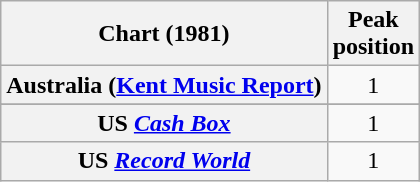<table class="wikitable sortable plainrowheaders" style="text-align:center">
<tr>
<th>Chart (1981)</th>
<th>Peak<br>position</th>
</tr>
<tr>
<th scope="row">Australia (<a href='#'>Kent Music Report</a>)</th>
<td>1</td>
</tr>
<tr>
</tr>
<tr>
</tr>
<tr>
</tr>
<tr>
</tr>
<tr>
<th scope="row">US <em><a href='#'>Cash Box</a></em></th>
<td>1</td>
</tr>
<tr>
<th scope="row">US <em><a href='#'>Record World</a></em></th>
<td>1</td>
</tr>
</table>
